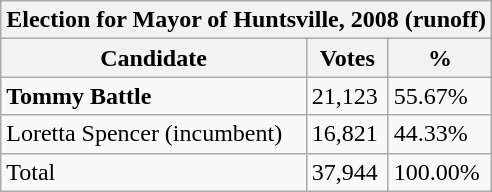<table class="wikitable">
<tr>
<th colspan="3">Election for Mayor of Huntsville, 2008 (runoff)</th>
</tr>
<tr>
<th>Candidate</th>
<th>Votes</th>
<th>%</th>
</tr>
<tr>
<td><strong>Tommy Battle</strong></td>
<td>21,123</td>
<td>55.67%</td>
</tr>
<tr>
<td>Loretta Spencer (incumbent)</td>
<td>16,821</td>
<td>44.33%</td>
</tr>
<tr>
<td>Total</td>
<td>37,944</td>
<td>100.00%</td>
</tr>
</table>
